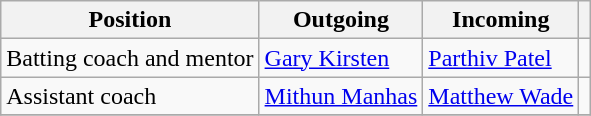<table class="wikitable">
<tr>
<th scope="col">Position</th>
<th scope="col">Outgoing</th>
<th scope="col">Incoming</th>
<th scope="col" class="unsortable"></th>
</tr>
<tr>
<td>Batting coach and mentor</td>
<td><a href='#'>Gary Kirsten</a></td>
<td><a href='#'>Parthiv Patel</a></td>
<td></td>
</tr>
<tr>
<td>Assistant coach</td>
<td><a href='#'>Mithun Manhas</a></td>
<td><a href='#'>Matthew Wade</a></td>
<td></td>
</tr>
<tr>
</tr>
</table>
